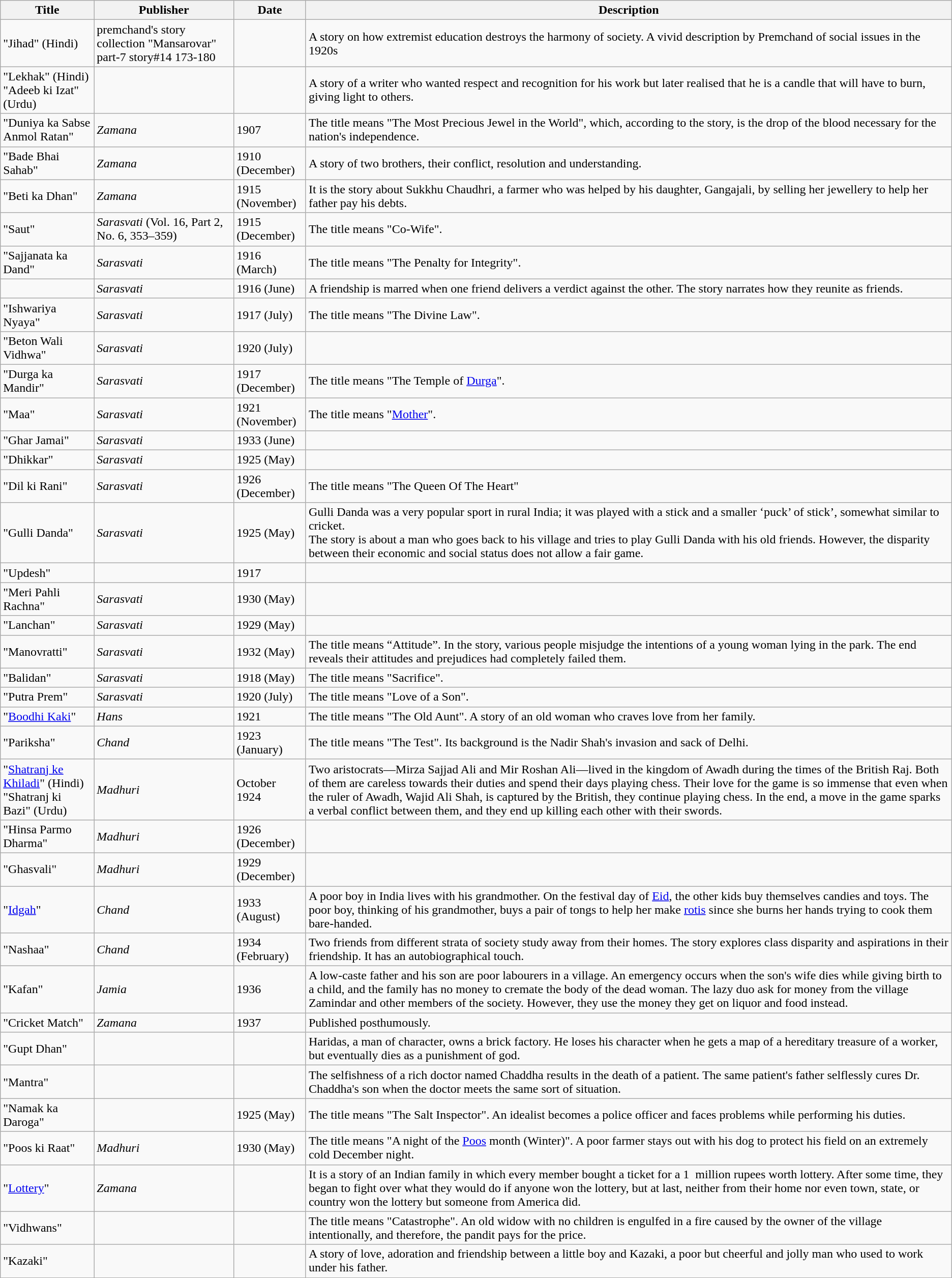<table class="wikitable">
<tr>
<th>Title</th>
<th>Publisher</th>
<th>Date</th>
<th>Description</th>
</tr>
<tr>
<td>"Jihad" (Hindi)</td>
<td>premchand's story collection "Mansarovar" part-7 story#14 173-180</td>
<td></td>
<td>A story on how extremist education destroys the harmony of society. A vivid description by Premchand of social issues in the 1920s</td>
</tr>
<tr>
<td>"Lekhak" (Hindi)<br>"Adeeb ki Izat" (Urdu)</td>
<td></td>
<td></td>
<td>A story of a writer who wanted respect and recognition for his work but later realised that he is a candle that will have to burn, giving light to others.</td>
</tr>
<tr>
<td>"Duniya ka Sabse Anmol Ratan"</td>
<td><em>Zamana</em></td>
<td>1907</td>
<td>The title means "The Most Precious Jewel in the World", which, according to the story, is the drop of the blood necessary for the nation's independence.</td>
</tr>
<tr>
<td>"Bade Bhai Sahab"</td>
<td><em>Zamana</em></td>
<td>1910 (December)</td>
<td>A story of two brothers, their conflict, resolution and understanding.</td>
</tr>
<tr>
<td>"Beti ka Dhan"</td>
<td><em>Zamana</em></td>
<td>1915 (November)</td>
<td>It is the story about Sukkhu Chaudhri, a farmer who was helped by his daughter, Gangajali, by selling her jewellery to help her father pay his debts.</td>
</tr>
<tr>
<td>"Saut"</td>
<td><em>Sarasvati</em> (Vol. 16, Part 2, No. 6, 353–359)</td>
<td>1915 (December)</td>
<td>The title means "Co-Wife".</td>
</tr>
<tr>
<td>"Sajjanata ka Dand"</td>
<td><em>Sarasvati</em></td>
<td>1916 (March)</td>
<td>The title means "The Penalty for Integrity".</td>
</tr>
<tr>
<td></td>
<td><em>Sarasvati</em></td>
<td>1916 (June)</td>
<td>A friendship is marred when one friend delivers a verdict against the other. The story narrates how they reunite as friends.</td>
</tr>
<tr>
<td>"Ishwariya Nyaya"</td>
<td><em>Sarasvati</em></td>
<td>1917 (July)</td>
<td>The title means "The Divine Law".</td>
</tr>
<tr>
<td>"Beton Wali Vidhwa"</td>
<td><em>Sarasvati</em></td>
<td>1920 (July)</td>
<td></td>
</tr>
<tr>
<td>"Durga ka Mandir"</td>
<td><em>Sarasvati</em></td>
<td>1917 (December)</td>
<td>The title means "The Temple of <a href='#'>Durga</a>".</td>
</tr>
<tr>
<td>"Maa"</td>
<td><em>Sarasvati</em></td>
<td>1921 (November)</td>
<td>The title means "<a href='#'>Mother</a>".</td>
</tr>
<tr>
<td>"Ghar Jamai"</td>
<td><em>Sarasvati</em></td>
<td>1933 (June)</td>
<td></td>
</tr>
<tr>
<td>"Dhikkar"</td>
<td><em>Sarasvati</em></td>
<td>1925 (May)</td>
<td></td>
</tr>
<tr>
<td>"Dil ki Rani"</td>
<td><em>Sarasvati</em></td>
<td>1926 (December)</td>
<td>The title means "The Queen Of The Heart"</td>
</tr>
<tr>
<td>"Gulli Danda"</td>
<td><em>Sarasvati</em></td>
<td>1925 (May)</td>
<td>Gulli Danda was a very popular sport in rural India; it was played with a stick and a smaller ‘puck’ of stick’, somewhat similar to cricket.<br>The story is about a man who goes back to his village and tries to play Gulli Danda with his old friends. However, the disparity between their economic and social status does not allow a fair game.</td>
</tr>
<tr>
<td>"Updesh"</td>
<td></td>
<td>1917</td>
<td></td>
</tr>
<tr>
<td>"Meri Pahli Rachna"</td>
<td><em>Sarasvati</em></td>
<td>1930 (May)</td>
<td></td>
</tr>
<tr>
<td>"Lanchan"</td>
<td><em>Sarasvati</em></td>
<td>1929 (May)</td>
<td></td>
</tr>
<tr>
<td>"Manovratti"</td>
<td><em>Sarasvati</em></td>
<td>1932 (May)</td>
<td>The title means “Attitude”. In the story, various people misjudge the intentions of a young woman lying in the park. The end reveals their attitudes and prejudices had completely failed them.</td>
</tr>
<tr>
<td>"Balidan"</td>
<td><em>Sarasvati</em></td>
<td>1918 (May)</td>
<td>The title means "Sacrifice".</td>
</tr>
<tr>
<td>"Putra Prem"</td>
<td><em>Sarasvati</em></td>
<td>1920 (July)</td>
<td>The title means "Love of a Son".</td>
</tr>
<tr>
<td>"<a href='#'>Boodhi Kaki</a>"</td>
<td><em>Hans</em></td>
<td>1921</td>
<td>The title means "The Old Aunt". A story of an old woman who craves love from her family.</td>
</tr>
<tr>
<td>"Pariksha"</td>
<td><em>Chand</em></td>
<td>1923 (January)</td>
<td>The title means "The Test". Its background is the Nadir Shah's invasion and sack of Delhi.</td>
</tr>
<tr>
<td>"<a href='#'>Shatranj ke Khiladi</a>" (Hindi)<br>"Shatranj ki Bazi" (Urdu)</td>
<td><em>Madhuri</em></td>
<td>October 1924</td>
<td>Two aristocrats—Mirza Sajjad Ali and Mir Roshan Ali—lived in the kingdom of Awadh during the times of the British Raj. Both of them are careless towards their duties and spend their days playing chess. Their love for the game is so immense that even when the ruler of Awadh, Wajid Ali Shah, is captured by the British, they continue playing chess. In the end, a move in the game sparks a verbal conflict between them, and they end up killing each other with their swords.</td>
</tr>
<tr>
<td>"Hinsa Parmo Dharma"</td>
<td><em>Madhuri</em></td>
<td>1926 (December)</td>
<td></td>
</tr>
<tr>
<td>"Ghasvali"</td>
<td><em>Madhuri</em></td>
<td>1929 (December)</td>
<td></td>
</tr>
<tr>
<td>"<a href='#'>Idgah</a>"</td>
<td><em>Chand</em></td>
<td>1933 (August)</td>
<td>A poor boy in India lives with his grandmother. On the festival day of <a href='#'>Eid</a>, the other kids buy themselves candies and toys. The poor boy, thinking of his grandmother, buys a pair of tongs to help her make <a href='#'>rotis</a> since she burns her hands trying to cook them bare-handed.</td>
</tr>
<tr>
<td>"Nashaa"</td>
<td><em>Chand</em></td>
<td>1934 (February)</td>
<td>Two friends from different strata of society study away from their homes. The story explores class disparity and aspirations in their friendship. It has an autobiographical touch.</td>
</tr>
<tr>
<td>"Kafan"</td>
<td><em>Jamia</em></td>
<td>1936</td>
<td>A low-caste father and his son are poor labourers in a village. An emergency occurs when the son's wife dies while giving birth to a child, and the family has no money to cremate the body of the dead woman. The lazy duo ask for money from the village Zamindar and other members of the society. However, they use the money they get on liquor and food instead.</td>
</tr>
<tr>
<td>"Cricket Match"</td>
<td><em>Zamana</em></td>
<td>1937</td>
<td>Published posthumously.</td>
</tr>
<tr>
<td>"Gupt Dhan"</td>
<td></td>
<td></td>
<td>Haridas, a man of character, owns a brick factory. He loses his character when he gets a map of a hereditary treasure of a worker, but eventually dies as a punishment of god.</td>
</tr>
<tr>
<td>"Mantra"</td>
<td></td>
<td></td>
<td>The selfishness of a rich doctor named Chaddha results in the death of a patient. The same patient's father selflessly cures Dr. Chaddha's son when the doctor meets the same sort of situation.</td>
</tr>
<tr>
<td>"Namak ka Daroga"</td>
<td></td>
<td>1925 (May)</td>
<td>The title means "The Salt Inspector". An idealist becomes a police officer and faces problems while performing his duties.</td>
</tr>
<tr>
<td>"Poos ki Raat"</td>
<td><em>Madhuri</em></td>
<td>1930 (May)</td>
<td>The title means "A night of the <a href='#'>Poos</a> month (Winter)". A poor farmer stays out with his dog to protect his field on an extremely cold December night.</td>
</tr>
<tr>
<td>"<a href='#'>Lottery</a>"</td>
<td><em>Zamana</em></td>
<td></td>
<td>It is a story of an Indian family in which every member bought a ticket for a 1  million rupees worth lottery. After some time, they began to fight over what they would do if anyone won the lottery, but at last, neither from their home nor even town, state, or country won the lottery but someone from America did.</td>
</tr>
<tr>
<td>"Vidhwans"</td>
<td></td>
<td></td>
<td>The title means "Catastrophe". An old widow with no children is engulfed in a fire caused by the owner of the village intentionally, and therefore, the pandit pays for the price.</td>
</tr>
<tr>
<td>"Kazaki"</td>
<td></td>
<td></td>
<td>A story of love, adoration and friendship between a little boy and Kazaki, a poor but cheerful and jolly man who used to work under his father.</td>
</tr>
</table>
